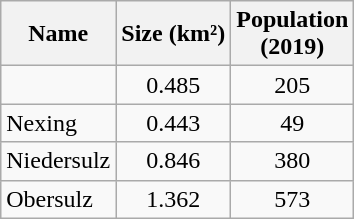<table class="wikitable sortable">
<tr>
<th>Name</th>
<th>Size (km²)</th>
<th align="center">Population<br>(2019)</th>
</tr>
<tr>
<td></td>
<td align="center">0.485</td>
<td align="center">205</td>
</tr>
<tr>
<td>Nexing</td>
<td align="center">0.443</td>
<td align="center">49</td>
</tr>
<tr>
<td>Niedersulz</td>
<td align="center">0.846</td>
<td align="center">380</td>
</tr>
<tr>
<td>Obersulz</td>
<td align="center">1.362</td>
<td align="center">573</td>
</tr>
</table>
